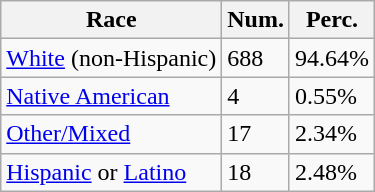<table class="wikitable">
<tr>
<th>Race</th>
<th>Num.</th>
<th>Perc.</th>
</tr>
<tr>
<td><a href='#'>White</a> (non-Hispanic)</td>
<td>688</td>
<td>94.64%</td>
</tr>
<tr>
<td><a href='#'>Native American</a></td>
<td>4</td>
<td>0.55%</td>
</tr>
<tr>
<td><a href='#'>Other/Mixed</a></td>
<td>17</td>
<td>2.34%</td>
</tr>
<tr>
<td><a href='#'>Hispanic</a> or <a href='#'>Latino</a></td>
<td>18</td>
<td>2.48%</td>
</tr>
</table>
